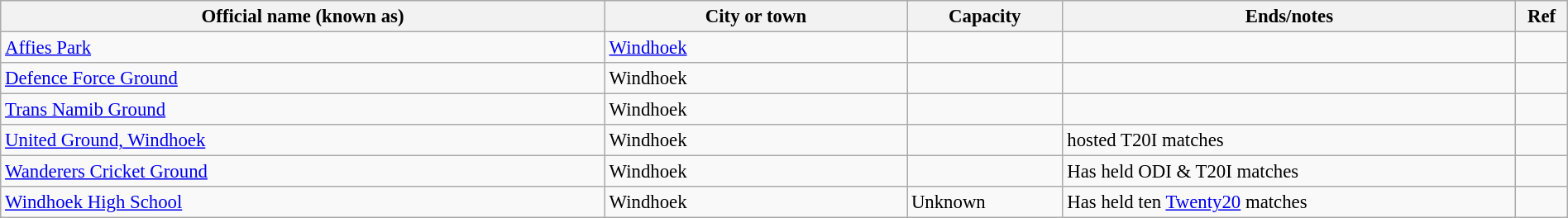<table class="wikitable" style="font-size:95%;" width="100%">
<tr>
<th width=20%>Official name (known as)</th>
<th width=10%>City or town</th>
<th width=5%>Capacity</th>
<th width=15%>Ends/notes</th>
<th width=1%>Ref</th>
</tr>
<tr>
<td><a href='#'>Affies Park</a></td>
<td><a href='#'>Windhoek</a></td>
<td></td>
<td></td>
<td></td>
</tr>
<tr>
<td><a href='#'>Defence Force Ground</a></td>
<td>Windhoek</td>
<td></td>
<td></td>
<td></td>
</tr>
<tr>
<td><a href='#'>Trans Namib Ground</a></td>
<td>Windhoek</td>
<td></td>
<td></td>
<td></td>
</tr>
<tr>
<td><a href='#'>United Ground, Windhoek</a></td>
<td>Windhoek</td>
<td></td>
<td>hosted T20I matches</td>
<td></td>
</tr>
<tr>
<td><a href='#'>Wanderers Cricket Ground</a></td>
<td>Windhoek</td>
<td></td>
<td>Has held ODI & T20I matches</td>
<td></td>
</tr>
<tr>
<td><a href='#'>Windhoek High School</a></td>
<td>Windhoek</td>
<td>Unknown</td>
<td>Has held ten <a href='#'>Twenty20</a> matches</td>
<td></td>
</tr>
</table>
